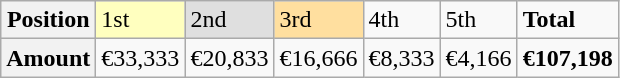<table class="wikitable">
<tr>
<th>Position</th>
<td bgcolor="#ffffbf">1st</td>
<td bgcolor="#dfdfdf">2nd</td>
<td bgcolor="#ffdf9f">3rd</td>
<td>4th</td>
<td>5th</td>
<td><strong>Total</strong></td>
</tr>
<tr>
<th>Amount</th>
<td>€33,333</td>
<td>€20,833</td>
<td>€16,666</td>
<td>€8,333</td>
<td>€4,166</td>
<td><strong>€107,198</strong></td>
</tr>
</table>
